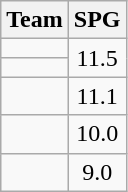<table class=wikitable>
<tr>
<th>Team</th>
<th>SPG</th>
</tr>
<tr>
<td></td>
<td align=center rowspan=2>11.5</td>
</tr>
<tr>
<td></td>
</tr>
<tr>
<td></td>
<td align=center>11.1</td>
</tr>
<tr>
<td></td>
<td align=center>10.0</td>
</tr>
<tr>
<td></td>
<td align=center>9.0</td>
</tr>
</table>
